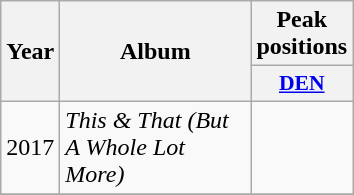<table class="wikitable">
<tr>
<th align="center" rowspan="2" width="10">Year</th>
<th align="center" rowspan="2" width="120">Album</th>
<th align="center" colspan="1" width="20">Peak positions</th>
</tr>
<tr>
<th scope="col" style="width:3em;font-size:90%;"><a href='#'>DEN</a> <br></th>
</tr>
<tr>
<td>2017</td>
<td><em>This & That (But A Whole Lot More)</em></td>
<td style="text-align:center;"></td>
</tr>
<tr>
</tr>
</table>
